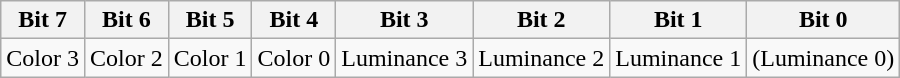<table class="wikitable">
<tr>
<th>Bit 7</th>
<th>Bit 6</th>
<th>Bit 5</th>
<th>Bit 4</th>
<th>Bit 3</th>
<th>Bit 2</th>
<th>Bit 1</th>
<th>Bit 0</th>
</tr>
<tr>
<td>Color 3</td>
<td>Color 2</td>
<td>Color 1</td>
<td>Color 0</td>
<td>Luminance 3</td>
<td>Luminance 2</td>
<td>Luminance 1</td>
<td>(Luminance 0)</td>
</tr>
</table>
